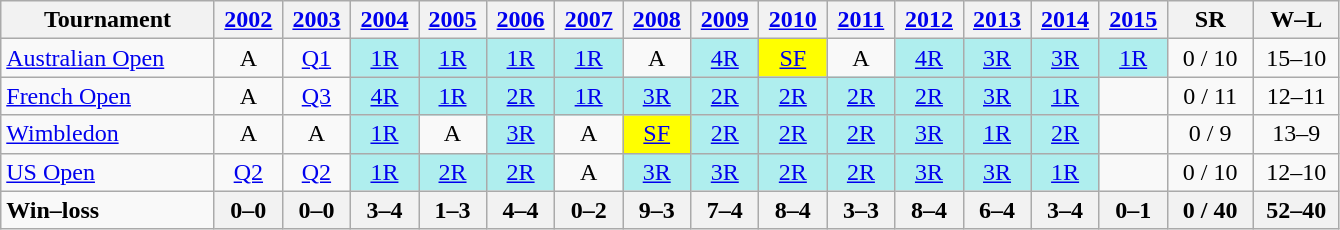<table class="wikitable nowrap" style="text-align:center;">
<tr>
<th width="135">Tournament</th>
<th width="38"><a href='#'>2002</a></th>
<th width="38"><a href='#'>2003</a></th>
<th width="38"><a href='#'>2004</a></th>
<th width="38"><a href='#'>2005</a></th>
<th width="38"><a href='#'>2006</a></th>
<th width="38"><a href='#'>2007</a></th>
<th width="38"><a href='#'>2008</a></th>
<th width="38"><a href='#'>2009</a></th>
<th width="38"><a href='#'>2010</a></th>
<th width="38"><a href='#'>2011</a></th>
<th width="38"><a href='#'>2012</a></th>
<th width="38"><a href='#'>2013</a></th>
<th width="38"><a href='#'>2014</a></th>
<th width="38"><a href='#'>2015</a></th>
<th width="50">SR</th>
<th width="50">W–L</th>
</tr>
<tr>
<td align="left"><a href='#'>Australian Open</a></td>
<td>A</td>
<td><a href='#'>Q1</a></td>
<td style="background:#afeeee;"><a href='#'>1R</a></td>
<td style="background:#afeeee;"><a href='#'>1R</a></td>
<td style="background:#afeeee;"><a href='#'>1R</a></td>
<td style="background:#afeeee;"><a href='#'>1R</a></td>
<td>A</td>
<td style="background:#afeeee;"><a href='#'>4R</a></td>
<td style="background:yellow;"><a href='#'>SF</a></td>
<td>A</td>
<td style="background:#afeeee;"><a href='#'>4R</a></td>
<td style="background:#afeeee;"><a href='#'>3R</a></td>
<td style="background:#afeeee;"><a href='#'>3R</a></td>
<td style="background:#afeeee;"><a href='#'>1R</a></td>
<td>0 / 10</td>
<td>15–10</td>
</tr>
<tr>
<td align="left"><a href='#'>French Open</a></td>
<td>A</td>
<td><a href='#'>Q3</a></td>
<td style="background:#afeeee;"><a href='#'>4R</a></td>
<td style="background:#afeeee;"><a href='#'>1R</a></td>
<td style="background:#afeeee;"><a href='#'>2R</a></td>
<td style="background:#afeeee;"><a href='#'>1R</a></td>
<td style="background:#afeeee;"><a href='#'>3R</a></td>
<td style="background:#afeeee;"><a href='#'>2R</a></td>
<td style="background:#afeeee;"><a href='#'>2R</a></td>
<td style="background:#afeeee;"><a href='#'>2R</a></td>
<td style="background:#afeeee;"><a href='#'>2R</a></td>
<td style="background:#afeeee;"><a href='#'>3R</a></td>
<td style="background:#afeeee;"><a href='#'>1R</a></td>
<td></td>
<td>0 / 11</td>
<td>12–11</td>
</tr>
<tr>
<td align="left"><a href='#'>Wimbledon</a></td>
<td>A</td>
<td>A</td>
<td style="background:#afeeee;"><a href='#'>1R</a></td>
<td>A</td>
<td style="background:#afeeee;"><a href='#'>3R</a></td>
<td>A</td>
<td style="background:yellow;"><a href='#'>SF</a></td>
<td style="background:#afeeee;"><a href='#'>2R</a></td>
<td style="background:#afeeee;"><a href='#'>2R</a></td>
<td style="background:#afeeee;"><a href='#'>2R</a></td>
<td style="background:#afeeee;"><a href='#'>3R</a></td>
<td style="background:#afeeee;"><a href='#'>1R</a></td>
<td style="background:#afeeee;"><a href='#'>2R</a></td>
<td></td>
<td>0 / 9</td>
<td>13–9</td>
</tr>
<tr>
<td align="left"><a href='#'>US Open</a></td>
<td><a href='#'>Q2</a></td>
<td><a href='#'>Q2</a></td>
<td style="background:#afeeee;"><a href='#'>1R</a></td>
<td style="background:#afeeee;"><a href='#'>2R</a></td>
<td style="background:#afeeee;"><a href='#'>2R</a></td>
<td>A</td>
<td style="background:#afeeee;"><a href='#'>3R</a></td>
<td style="background:#afeeee;"><a href='#'>3R</a></td>
<td style="background:#afeeee;"><a href='#'>2R</a></td>
<td style="background:#afeeee;"><a href='#'>2R</a></td>
<td style="background:#afeeee;"><a href='#'>3R</a></td>
<td style="background:#afeeee;"><a href='#'>3R</a></td>
<td style="background:#afeeee;"><a href='#'>1R</a></td>
<td></td>
<td>0 / 10</td>
<td>12–10</td>
</tr>
<tr>
<td style="text-align:left"><strong>Win–loss</strong></td>
<th>0–0</th>
<th>0–0</th>
<th>3–4</th>
<th>1–3</th>
<th>4–4</th>
<th>0–2</th>
<th>9–3</th>
<th>7–4</th>
<th>8–4</th>
<th>3–3</th>
<th>8–4</th>
<th>6–4</th>
<th>3–4</th>
<th>0–1</th>
<th>0 / 40</th>
<th>52–40</th>
</tr>
</table>
